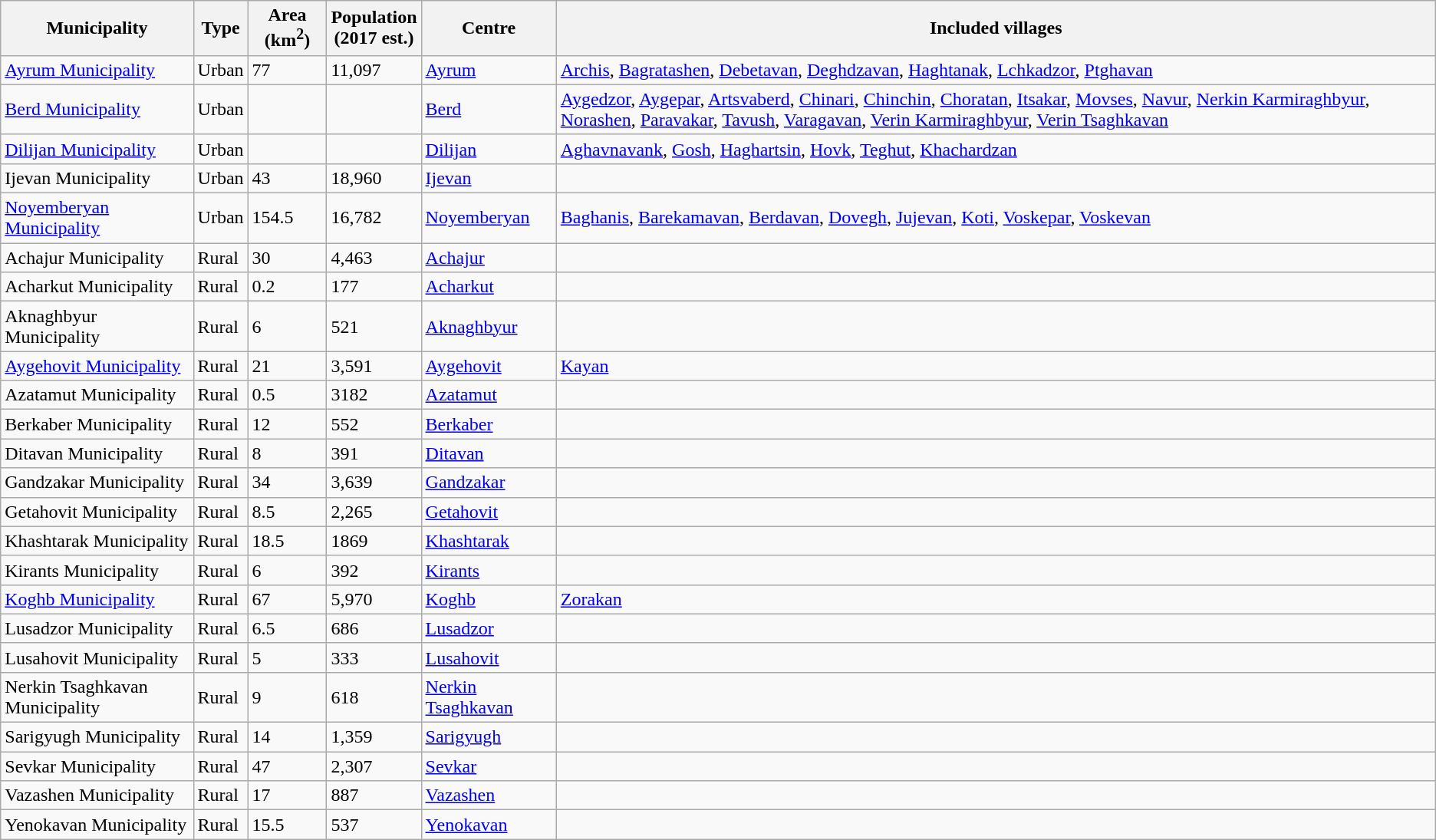<table class="wikitable sortable">
<tr>
<th>Municipality</th>
<th>Type</th>
<th>Area (km<sup>2</sup>)</th>
<th>Population<br>(2017 est.)</th>
<th>Centre</th>
<th>Included villages</th>
</tr>
<tr>
<td><a href='#'>Ayrum Municipality</a></td>
<td>Urban</td>
<td>77</td>
<td>11,097</td>
<td><a href='#'>Ayrum</a></td>
<td><a href='#'>Archis</a>, <a href='#'>Bagratashen</a>, <a href='#'>Debetavan</a>, <a href='#'>Deghdzavan</a>, <a href='#'>Haghtanak</a>, <a href='#'>Lchkadzor</a>, <a href='#'>Ptghavan</a></td>
</tr>
<tr>
<td><a href='#'>Berd Municipality</a></td>
<td>Urban</td>
<td></td>
<td></td>
<td><a href='#'>Berd</a></td>
<td><a href='#'>Aygedzor</a>, <a href='#'>Aygepar</a>, <a href='#'>Artsvaberd</a>, <a href='#'>Chinari</a>, <a href='#'>Chinchin</a>, <a href='#'>Choratan</a>, <a href='#'>Itsakar</a>, <a href='#'>Movses</a>, <a href='#'>Navur</a>, <a href='#'>Nerkin Karmiraghbyur</a>, <a href='#'>Norashen</a>, <a href='#'>Paravakar</a>, <a href='#'>Tavush</a>, <a href='#'>Varagavan</a>, <a href='#'>Verin Karmiraghbyur</a>, <a href='#'>Verin Tsaghkavan</a></td>
</tr>
<tr>
<td><a href='#'>Dilijan Municipality</a></td>
<td>Urban</td>
<td></td>
<td></td>
<td><a href='#'>Dilijan</a></td>
<td><a href='#'>Aghavnavank</a>, <a href='#'>Gosh</a>, <a href='#'>Haghartsin</a>, <a href='#'>Hovk</a>, <a href='#'>Teghut</a>, <a href='#'>Khachardzan</a></td>
</tr>
<tr>
<td>Ijevan Municipality</td>
<td>Urban</td>
<td>43</td>
<td>18,960</td>
<td><a href='#'>Ijevan</a></td>
<td></td>
</tr>
<tr>
<td><a href='#'>Noyemberyan Municipality</a></td>
<td>Urban</td>
<td>154.5</td>
<td>16,782</td>
<td><a href='#'>Noyemberyan</a></td>
<td><a href='#'>Baghanis</a>, <a href='#'>Barekamavan</a>, <a href='#'>Berdavan</a>, <a href='#'>Dovegh</a>, <a href='#'>Jujevan</a>, <a href='#'>Koti</a>, <a href='#'>Voskepar</a>, <a href='#'>Voskevan</a></td>
</tr>
<tr>
<td>Achajur Municipality</td>
<td>Rural</td>
<td>30</td>
<td>4,463</td>
<td><a href='#'>Achajur</a></td>
<td></td>
</tr>
<tr>
<td>Acharkut Municipality</td>
<td>Rural</td>
<td>0.2</td>
<td>177</td>
<td><a href='#'>Acharkut</a></td>
<td></td>
</tr>
<tr>
<td>Aknaghbyur Municipality</td>
<td>Rural</td>
<td>6</td>
<td>521</td>
<td><a href='#'>Aknaghbyur</a></td>
<td></td>
</tr>
<tr>
<td><a href='#'>Aygehovit Municipality</a></td>
<td>Rural</td>
<td>21</td>
<td>3,591</td>
<td><a href='#'>Aygehovit</a></td>
<td><a href='#'>Kayan</a></td>
</tr>
<tr>
<td>Azatamut Municipality</td>
<td>Rural</td>
<td>0.5</td>
<td>3182</td>
<td><a href='#'>Azatamut</a></td>
<td></td>
</tr>
<tr>
<td>Berkaber Municipality</td>
<td>Rural</td>
<td>12</td>
<td>552</td>
<td><a href='#'>Berkaber</a></td>
<td></td>
</tr>
<tr>
<td>Ditavan Municipality</td>
<td>Rural</td>
<td>8</td>
<td>391</td>
<td><a href='#'>Ditavan</a></td>
<td></td>
</tr>
<tr>
<td>Gandzakar Municipality</td>
<td>Rural</td>
<td>34</td>
<td>3,639</td>
<td><a href='#'>Gandzakar</a></td>
<td></td>
</tr>
<tr>
<td>Getahovit Municipality</td>
<td>Rural</td>
<td>8.5</td>
<td>2,265</td>
<td><a href='#'>Getahovit</a></td>
<td></td>
</tr>
<tr>
<td>Khashtarak Municipality</td>
<td>Rural</td>
<td>18.5</td>
<td>1869</td>
<td><a href='#'>Khashtarak</a></td>
<td></td>
</tr>
<tr>
<td>Kirants Municipality</td>
<td>Rural</td>
<td>6</td>
<td>392</td>
<td><a href='#'>Kirants</a></td>
<td></td>
</tr>
<tr>
<td><a href='#'>Koghb Municipality</a></td>
<td>Rural</td>
<td>67</td>
<td>5,970</td>
<td><a href='#'>Koghb</a></td>
<td><a href='#'>Zorakan</a></td>
</tr>
<tr>
<td>Lusadzor Municipality</td>
<td>Rural</td>
<td>6.5</td>
<td>686</td>
<td><a href='#'>Lusadzor</a></td>
<td></td>
</tr>
<tr>
<td>Lusahovit Municipality</td>
<td>Rural</td>
<td>5</td>
<td>333</td>
<td><a href='#'>Lusahovit</a></td>
<td></td>
</tr>
<tr>
<td>Nerkin Tsaghkavan Municipality</td>
<td>Rural</td>
<td>9</td>
<td>618</td>
<td><a href='#'>Nerkin Tsaghkavan</a></td>
<td></td>
</tr>
<tr>
<td>Sarigyugh Municipality</td>
<td>Rural</td>
<td>14</td>
<td>1,359</td>
<td><a href='#'>Sarigyugh</a></td>
<td></td>
</tr>
<tr>
<td>Sevkar Municipality</td>
<td>Rural</td>
<td>47</td>
<td>2,307</td>
<td><a href='#'>Sevkar</a></td>
<td></td>
</tr>
<tr>
<td>Vazashen Municipality</td>
<td>Rural</td>
<td>17</td>
<td>887</td>
<td><a href='#'>Vazashen</a></td>
<td></td>
</tr>
<tr>
<td>Yenokavan Municipality</td>
<td>Rural</td>
<td>15.5</td>
<td>537</td>
<td><a href='#'>Yenokavan</a></td>
<td></td>
</tr>
</table>
